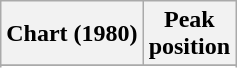<table class="wikitable sortable plainrowheaders" style="text-align:center">
<tr>
<th scope="col">Chart (1980)</th>
<th scope="col">Peak<br>position</th>
</tr>
<tr>
</tr>
<tr>
</tr>
</table>
